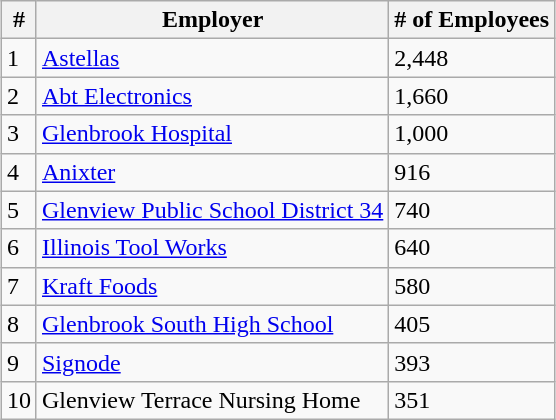<table class="wikitable" style="margin:1em auto;">
<tr>
<th>#</th>
<th>Employer</th>
<th># of Employees</th>
</tr>
<tr>
<td>1</td>
<td><a href='#'>Astellas</a></td>
<td>2,448</td>
</tr>
<tr>
<td>2</td>
<td><a href='#'>Abt Electronics</a></td>
<td>1,660</td>
</tr>
<tr>
<td>3</td>
<td><a href='#'>Glenbrook Hospital</a></td>
<td>1,000</td>
</tr>
<tr>
<td>4</td>
<td><a href='#'>Anixter</a></td>
<td>916</td>
</tr>
<tr>
<td>5</td>
<td><a href='#'>Glenview Public School District 34</a></td>
<td>740</td>
</tr>
<tr>
<td>6</td>
<td><a href='#'>Illinois Tool Works</a></td>
<td>640</td>
</tr>
<tr>
<td>7</td>
<td><a href='#'>Kraft Foods</a></td>
<td>580</td>
</tr>
<tr>
<td>8</td>
<td><a href='#'>Glenbrook South High School</a></td>
<td>405</td>
</tr>
<tr>
<td>9</td>
<td><a href='#'>Signode</a></td>
<td>393</td>
</tr>
<tr>
<td>10</td>
<td>Glenview Terrace Nursing Home</td>
<td>351</td>
</tr>
</table>
